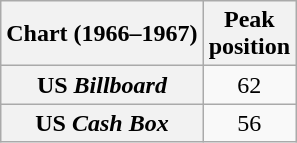<table class="wikitable sortable plainrowheaders">
<tr>
<th>Chart (1966–1967)</th>
<th>Peak<br>position</th>
</tr>
<tr>
<th scope="row">US <em>Billboard</em></th>
<td style="text-align:center;">62</td>
</tr>
<tr>
<th scope="row">US <em>Cash Box</em></th>
<td style="text-align:center;">56</td>
</tr>
</table>
